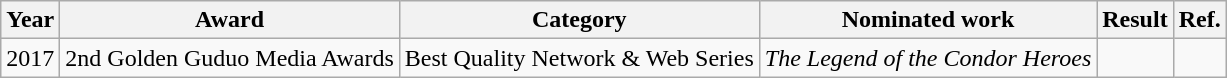<table class="wikitable">
<tr>
<th>Year</th>
<th>Award</th>
<th>Category</th>
<th>Nominated work</th>
<th>Result</th>
<th>Ref.</th>
</tr>
<tr>
<td rowspan=1>2017</td>
<td rowspan=1>2nd Golden Guduo Media Awards</td>
<td>Best Quality Network & Web Series</td>
<td><em>The Legend of the Condor Heroes</em></td>
<td></td>
<td rowspan=1></td>
</tr>
</table>
